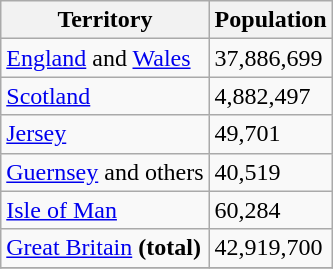<table class="wikitable">
<tr>
<th>Territory</th>
<th>Population</th>
</tr>
<tr>
<td>  <a href='#'>England</a> and <a href='#'>Wales</a></td>
<td>37,886,699</td>
</tr>
<tr>
<td> <a href='#'>Scotland</a></td>
<td>4,882,497</td>
</tr>
<tr>
<td> <a href='#'>Jersey</a></td>
<td>49,701</td>
</tr>
<tr>
<td> <a href='#'>Guernsey</a> and others</td>
<td>40,519</td>
</tr>
<tr>
<td> <a href='#'>Isle of Man</a></td>
<td>60,284</td>
</tr>
<tr>
<td> <a href='#'>Great Britain</a> <strong>(total)</strong></td>
<td>42,919,700</td>
</tr>
<tr>
</tr>
</table>
